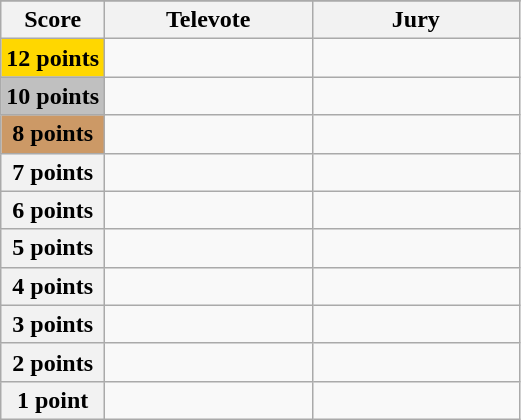<table class="wikitable">
<tr>
</tr>
<tr>
<th scope="col" width="20%">Score</th>
<th scope="col" width="40%">Televote</th>
<th scope="col" width="40%">Jury</th>
</tr>
<tr>
<th scope="row" style="Background:gold">12 points</th>
<td></td>
<td></td>
</tr>
<tr>
<th scope="row" style="background:silver">10 points</th>
<td></td>
<td></td>
</tr>
<tr>
<th scope="row" style="background:#CC9966">8 points</th>
<td></td>
<td></td>
</tr>
<tr>
<th scope="row">7 points</th>
<td></td>
<td></td>
</tr>
<tr>
<th scope="row">6 points</th>
<td></td>
<td></td>
</tr>
<tr>
<th scope="row">5 points</th>
<td></td>
<td></td>
</tr>
<tr>
<th scope="row">4 points</th>
<td></td>
<td></td>
</tr>
<tr>
<th scope="row">3 points</th>
<td></td>
<td></td>
</tr>
<tr>
<th scope="row">2 points</th>
<td></td>
<td></td>
</tr>
<tr>
<th scope="row">1 point</th>
<td></td>
<td></td>
</tr>
</table>
